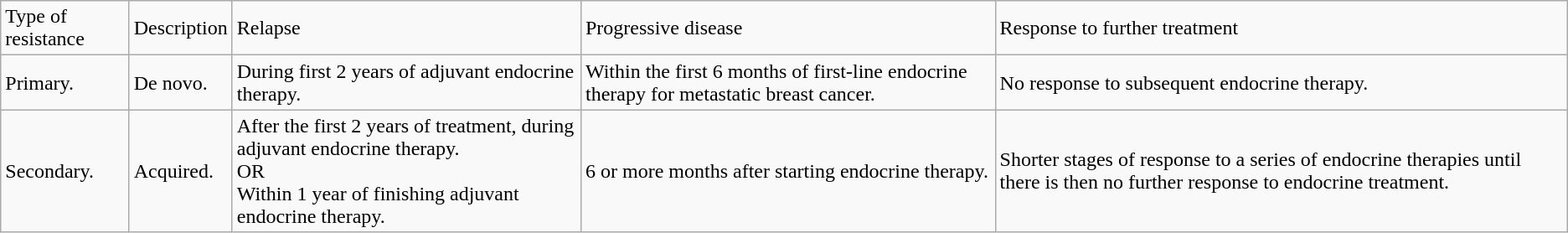<table class="wikitable">
<tr>
<td>Type of resistance</td>
<td>Description</td>
<td>Relapse</td>
<td>Progressive disease</td>
<td>Response to further treatment</td>
</tr>
<tr>
<td>Primary.</td>
<td>De novo.</td>
<td>During first 2 years of adjuvant endocrine therapy.</td>
<td>Within the first 6 months of first-line endocrine therapy for metastatic breast cancer.</td>
<td>No response to subsequent endocrine therapy.</td>
</tr>
<tr>
<td>Secondary.</td>
<td>Acquired.</td>
<td>After the first 2 years of treatment, during adjuvant endocrine therapy.<br>OR<br>Within 1 year of finishing adjuvant endocrine therapy.</td>
<td>6 or more months after starting endocrine therapy.</td>
<td>Shorter stages of response to a series of endocrine therapies until there is then no further response to endocrine treatment.</td>
</tr>
</table>
